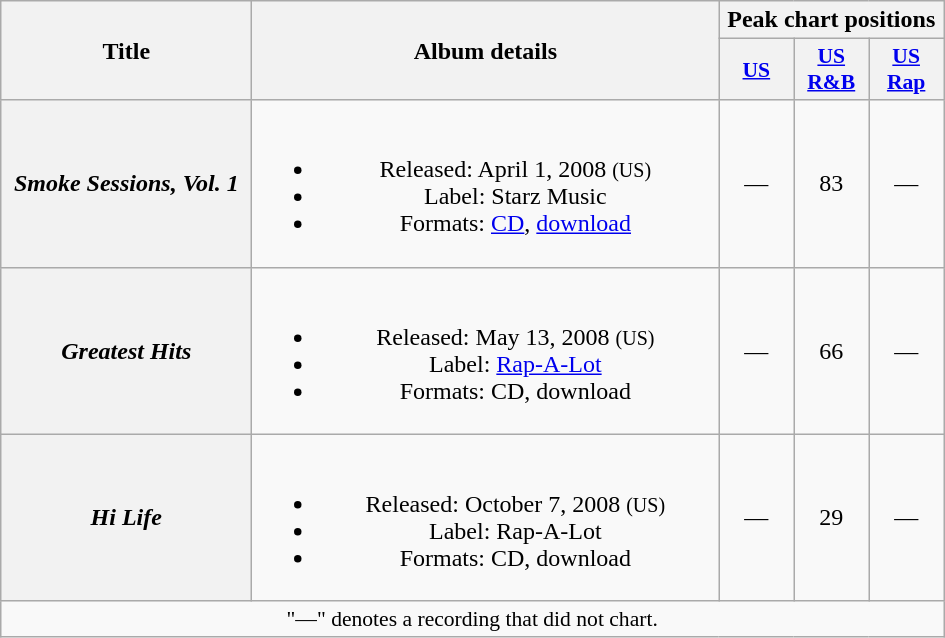<table class="wikitable plainrowheaders" style="text-align:center;">
<tr>
<th scope="col" rowspan="2" style="width:10em;">Title</th>
<th scope="col" rowspan="2" style="width:19em;">Album details</th>
<th scope="col" colspan="3">Peak chart positions</th>
</tr>
<tr>
<th scope="col" style="width:3em;font-size:90%;"><a href='#'>US</a></th>
<th scope="col" style="width:3em;font-size:90%;"><a href='#'>US R&B</a></th>
<th scope="col" style="width:3em;font-size:90%;"><a href='#'>US<br>Rap</a></th>
</tr>
<tr>
<th scope="row"><em>Smoke Sessions, Vol. 1</em></th>
<td><br><ul><li>Released: April 1, 2008 <small>(US)</small></li><li>Label: Starz Music</li><li>Formats: <a href='#'>CD</a>, <a href='#'>download</a></li></ul></td>
<td>—</td>
<td>83</td>
<td>—</td>
</tr>
<tr>
<th scope="row"><em>Greatest Hits</em></th>
<td><br><ul><li>Released: May 13, 2008 <small>(US)</small></li><li>Label: <a href='#'>Rap-A-Lot</a></li><li>Formats: CD, download</li></ul></td>
<td>—</td>
<td>66</td>
<td>—</td>
</tr>
<tr>
<th scope="row"><em>Hi Life</em></th>
<td><br><ul><li>Released: October 7, 2008 <small>(US)</small></li><li>Label: Rap-A-Lot</li><li>Formats: CD, download</li></ul></td>
<td>—</td>
<td>29</td>
<td>—</td>
</tr>
<tr>
<td colspan="14" style="font-size:90%">"—" denotes a recording that did not chart.</td>
</tr>
</table>
